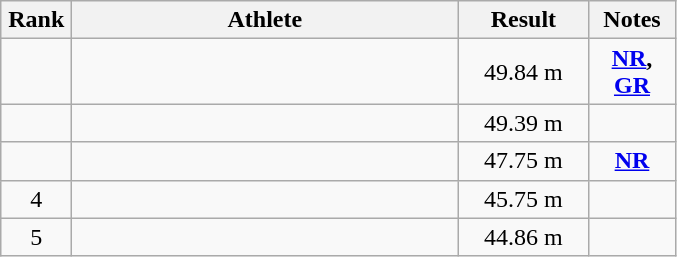<table class="wikitable sortable" style="text-align:center">
<tr>
<th width=40>Rank</th>
<th width=250>Athlete</th>
<th width=80>Result</th>
<th width=50>Notes</th>
</tr>
<tr>
<td></td>
<td align=left></td>
<td>49.84 m</td>
<td><strong><a href='#'>NR</a>, <a href='#'>GR</a></strong></td>
</tr>
<tr>
<td></td>
<td align=left></td>
<td>49.39 m</td>
<td></td>
</tr>
<tr>
<td></td>
<td align=left></td>
<td>47.75 m</td>
<td><strong><a href='#'>NR</a></strong></td>
</tr>
<tr>
<td>4</td>
<td align=left></td>
<td>45.75 m</td>
<td></td>
</tr>
<tr>
<td>5</td>
<td align=left></td>
<td>44.86 m</td>
<td></td>
</tr>
</table>
